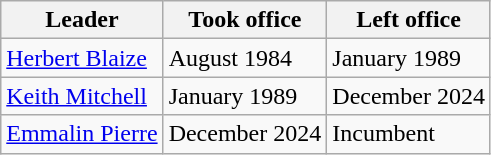<table class="wikitable">
<tr>
<th>Leader</th>
<th>Took office</th>
<th>Left office</th>
</tr>
<tr>
<td><a href='#'>Herbert Blaize</a></td>
<td>August 1984</td>
<td>January 1989</td>
</tr>
<tr>
<td><a href='#'>Keith Mitchell</a></td>
<td>January 1989</td>
<td>December 2024</td>
</tr>
<tr>
<td><a href='#'>Emmalin Pierre</a></td>
<td>December 2024</td>
<td>Incumbent</td>
</tr>
</table>
